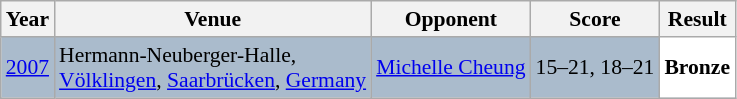<table class="sortable wikitable" style="font-size: 90%;">
<tr>
<th>Year</th>
<th>Venue</th>
<th>Opponent</th>
<th>Score</th>
<th>Result</th>
</tr>
<tr style="background:#AABBCC">
<td align="center"><a href='#'>2007</a></td>
<td align="left">Hermann-Neuberger-Halle,<br><a href='#'>Völklingen</a>, <a href='#'>Saarbrücken</a>, <a href='#'>Germany</a></td>
<td align="left"> <a href='#'>Michelle Cheung</a></td>
<td align="left">15–21, 18–21</td>
<td style="text-align:left; background:white"> <strong>Bronze</strong></td>
</tr>
</table>
